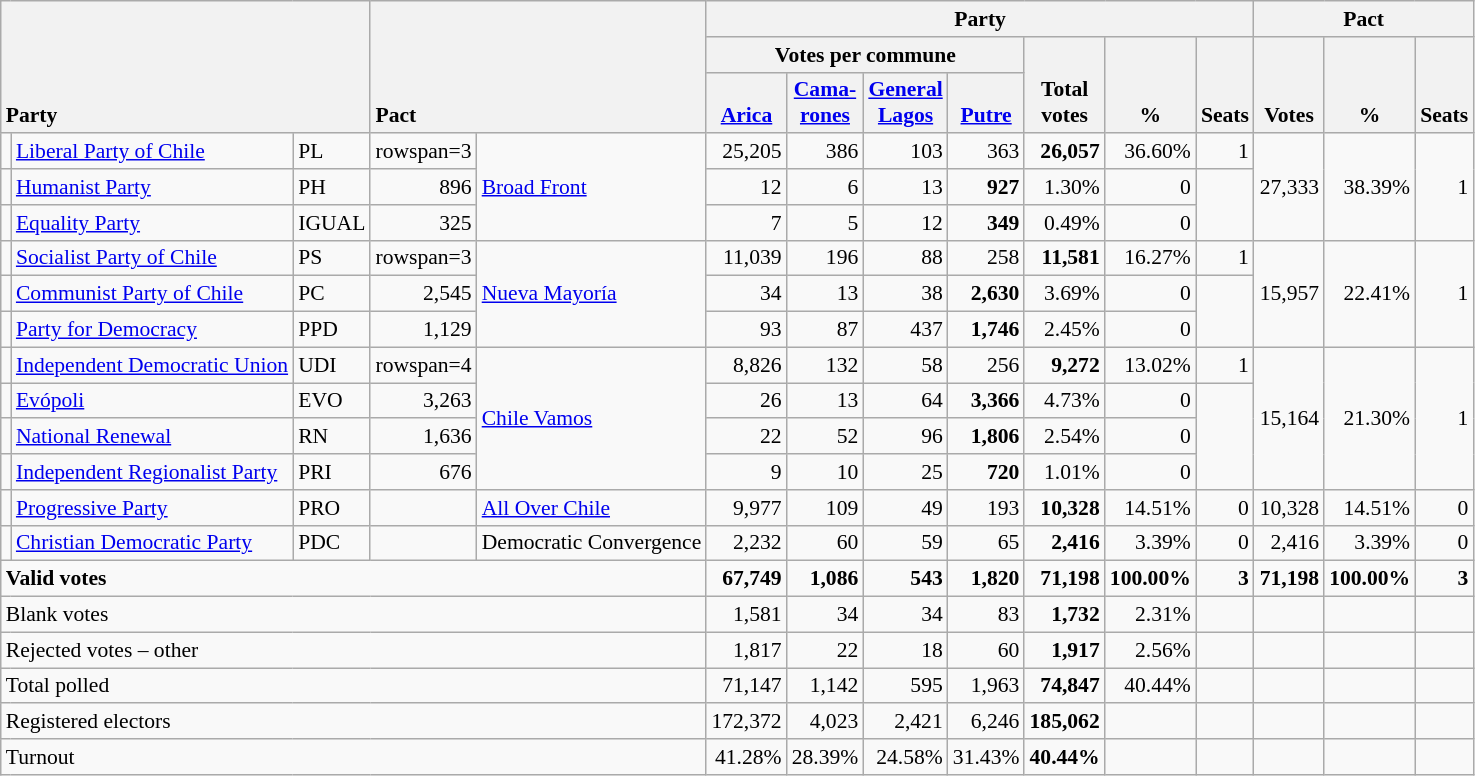<table class="wikitable" border="1" style="font-size:90%; text-align:right; white-space: nowrap;">
<tr>
<th style="text-align:left;" valign=bottom rowspan=3 colspan=3>Party</th>
<th style="text-align:left;" valign=bottom rowspan=3 colspan=2>Pact</th>
<th colspan=7>Party</th>
<th colspan=3>Pact</th>
</tr>
<tr>
<th colspan=4>Votes per commune</th>
<th align=center valign=bottom rowspan=2 width="40">Total<br>votes</th>
<th align=center valign=bottom rowspan=2 width="40">%</th>
<th align=center valign=bottom rowspan=2>Seats</th>
<th align=center valign=bottom rowspan=2 width="40">Votes</th>
<th align=center valign=bottom rowspan=2 width="40">%</th>
<th align=center valign=bottom rowspan=2>Seats</th>
</tr>
<tr>
<th align=center valign=bottom width="40"><a href='#'>Arica</a></th>
<th align=center valign=bottom width="40"><a href='#'>Cama-<br>rones</a></th>
<th align=center valign=bottom width="40"><a href='#'>General<br>Lagos</a></th>
<th align=center valign=bottom width="40"><a href='#'>Putre</a></th>
</tr>
<tr>
<td></td>
<td align=left><a href='#'>Liberal Party of Chile</a></td>
<td align=left>PL</td>
<td>rowspan=3 </td>
<td rowspan=3 align=left><a href='#'>Broad Front</a></td>
<td>25,205</td>
<td>386</td>
<td>103</td>
<td>363</td>
<td><strong>26,057</strong></td>
<td>36.60%</td>
<td>1</td>
<td rowspan=3>27,333</td>
<td rowspan=3>38.39%</td>
<td rowspan=3>1</td>
</tr>
<tr>
<td></td>
<td align=left><a href='#'>Humanist Party</a></td>
<td align=left>PH</td>
<td>896</td>
<td>12</td>
<td>6</td>
<td>13</td>
<td><strong>927</strong></td>
<td>1.30%</td>
<td>0</td>
</tr>
<tr>
<td></td>
<td align=left><a href='#'>Equality Party</a></td>
<td align=left>IGUAL</td>
<td>325</td>
<td>7</td>
<td>5</td>
<td>12</td>
<td><strong>349</strong></td>
<td>0.49%</td>
<td>0</td>
</tr>
<tr>
<td></td>
<td align=left><a href='#'>Socialist Party of Chile</a></td>
<td align=left>PS</td>
<td>rowspan=3 </td>
<td rowspan=3 align=left><a href='#'>Nueva Mayoría</a></td>
<td>11,039</td>
<td>196</td>
<td>88</td>
<td>258</td>
<td><strong>11,581</strong></td>
<td>16.27%</td>
<td>1</td>
<td rowspan=3>15,957</td>
<td rowspan=3>22.41%</td>
<td rowspan=3>1</td>
</tr>
<tr>
<td></td>
<td align=left><a href='#'>Communist Party of Chile</a></td>
<td align=left>PC</td>
<td>2,545</td>
<td>34</td>
<td>13</td>
<td>38</td>
<td><strong>2,630</strong></td>
<td>3.69%</td>
<td>0</td>
</tr>
<tr>
<td></td>
<td align=left><a href='#'>Party for Democracy</a></td>
<td align=left>PPD</td>
<td>1,129</td>
<td>93</td>
<td>87</td>
<td>437</td>
<td><strong>1,746</strong></td>
<td>2.45%</td>
<td>0</td>
</tr>
<tr>
<td></td>
<td align=left><a href='#'>Independent Democratic Union</a></td>
<td align=left>UDI</td>
<td>rowspan=4 </td>
<td rowspan=4 align=left><a href='#'>Chile Vamos</a></td>
<td>8,826</td>
<td>132</td>
<td>58</td>
<td>256</td>
<td><strong>9,272</strong></td>
<td>13.02%</td>
<td>1</td>
<td rowspan=4>15,164</td>
<td rowspan=4>21.30%</td>
<td rowspan=4>1</td>
</tr>
<tr>
<td></td>
<td align=left><a href='#'>Evópoli</a></td>
<td align=left>EVO</td>
<td>3,263</td>
<td>26</td>
<td>13</td>
<td>64</td>
<td><strong>3,366</strong></td>
<td>4.73%</td>
<td>0</td>
</tr>
<tr>
<td></td>
<td align=left><a href='#'>National Renewal</a></td>
<td align=left>RN</td>
<td>1,636</td>
<td>22</td>
<td>52</td>
<td>96</td>
<td><strong>1,806</strong></td>
<td>2.54%</td>
<td>0</td>
</tr>
<tr>
<td></td>
<td align=left><a href='#'>Independent Regionalist Party</a></td>
<td align=left>PRI</td>
<td>676</td>
<td>9</td>
<td>10</td>
<td>25</td>
<td><strong>720</strong></td>
<td>1.01%</td>
<td>0</td>
</tr>
<tr>
<td></td>
<td align=left><a href='#'>Progressive Party</a></td>
<td align=left>PRO</td>
<td></td>
<td align=left><a href='#'>All Over Chile</a></td>
<td>9,977</td>
<td>109</td>
<td>49</td>
<td>193</td>
<td><strong>10,328</strong></td>
<td>14.51%</td>
<td>0</td>
<td>10,328</td>
<td>14.51%</td>
<td>0</td>
</tr>
<tr>
<td></td>
<td align=left><a href='#'>Christian Democratic Party</a></td>
<td align=left>PDC</td>
<td></td>
<td align=left>Democratic Convergence</td>
<td>2,232</td>
<td>60</td>
<td>59</td>
<td>65</td>
<td><strong>2,416</strong></td>
<td>3.39%</td>
<td>0</td>
<td>2,416</td>
<td>3.39%</td>
<td>0</td>
</tr>
<tr style="font-weight:bold">
<td align=left colspan=5>Valid votes</td>
<td>67,749</td>
<td>1,086</td>
<td>543</td>
<td>1,820</td>
<td>71,198</td>
<td>100.00%</td>
<td>3</td>
<td>71,198</td>
<td>100.00%</td>
<td>3</td>
</tr>
<tr>
<td align=left colspan=5>Blank votes</td>
<td>1,581</td>
<td>34</td>
<td>34</td>
<td>83</td>
<td><strong>1,732</strong></td>
<td>2.31%</td>
<td></td>
<td></td>
<td></td>
<td></td>
</tr>
<tr>
<td align=left colspan=5>Rejected votes – other</td>
<td>1,817</td>
<td>22</td>
<td>18</td>
<td>60</td>
<td><strong>1,917</strong></td>
<td>2.56%</td>
<td></td>
<td></td>
<td></td>
<td></td>
</tr>
<tr>
<td align=left colspan=5>Total polled</td>
<td>71,147</td>
<td>1,142</td>
<td>595</td>
<td>1,963</td>
<td><strong>74,847</strong></td>
<td>40.44%</td>
<td></td>
<td></td>
<td></td>
<td></td>
</tr>
<tr>
<td align=left colspan=5>Registered electors</td>
<td>172,372</td>
<td>4,023</td>
<td>2,421</td>
<td>6,246</td>
<td><strong>185,062</strong></td>
<td></td>
<td></td>
<td></td>
<td></td>
<td></td>
</tr>
<tr>
<td align=left colspan=5>Turnout</td>
<td>41.28%</td>
<td>28.39%</td>
<td>24.58%</td>
<td>31.43%</td>
<td><strong>40.44%</strong></td>
<td></td>
<td></td>
<td></td>
<td></td>
<td></td>
</tr>
</table>
